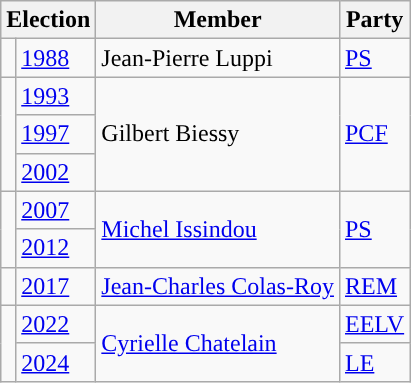<table class="wikitable">
<tr>
<th colspan="2">Election</th>
<th>Member</th>
<th>Party</th>
</tr>
<tr>
<td style="color:inherit;background-color: "></td>
<td><a href='#'>1988</a></td>
<td>Jean-Pierre Luppi</td>
<td><a href='#'>PS</a></td>
</tr>
<tr>
<td rowspan=3 style="color:inherit;background-color: "></td>
<td><a href='#'>1993</a></td>
<td rowspan=3>Gilbert Biessy</td>
<td rowspan=3><a href='#'>PCF</a></td>
</tr>
<tr>
<td><a href='#'>1997</a></td>
</tr>
<tr>
<td><a href='#'>2002</a></td>
</tr>
<tr>
<td rowspan=2 style="color:inherit;background-color: "></td>
<td><a href='#'>2007</a></td>
<td rowspan=2><a href='#'>Michel Issindou</a></td>
<td rowspan=2><a href='#'>PS</a></td>
</tr>
<tr>
<td><a href='#'>2012</a></td>
</tr>
<tr>
<td style="color:inherit;background-color: "></td>
<td><a href='#'>2017</a></td>
<td><a href='#'>Jean-Charles Colas-Roy</a></td>
<td><a href='#'>REM</a></td>
</tr>
<tr>
<td rowspan=2 style="color:inherit;background-color: "></td>
<td><a href='#'>2022</a></td>
<td rowspan=2><a href='#'>Cyrielle Chatelain</a></td>
<td><a href='#'>EELV</a></td>
</tr>
<tr>
<td><a href='#'>2024</a></td>
<td><a href='#'>LE</a></td>
</tr>
</table>
